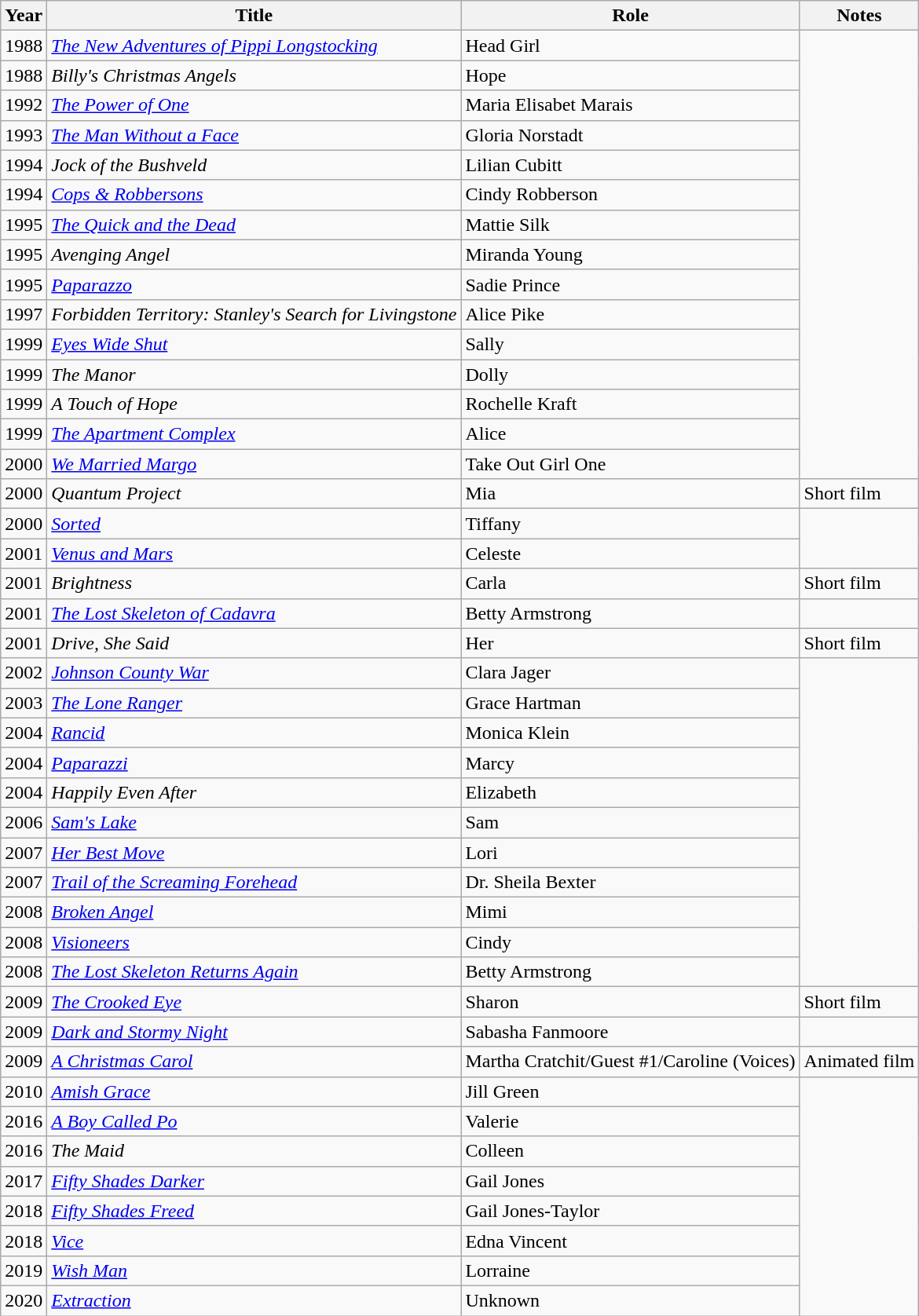<table class="wikitable sortable">
<tr>
<th>Year</th>
<th>Title</th>
<th>Role</th>
<th class="unsortable">Notes</th>
</tr>
<tr>
<td>1988</td>
<td data-sort-value="New Adventures of Pippi Longstocking, The"><em><a href='#'>The New Adventures of Pippi Longstocking</a></em></td>
<td>Head Girl</td>
</tr>
<tr>
<td>1988</td>
<td><em>Billy's Christmas Angels</em></td>
<td>Hope</td>
</tr>
<tr>
<td>1992</td>
<td data-sort-value="Power of One, The"><em><a href='#'>The Power of One</a></em></td>
<td>Maria Elisabet Marais</td>
</tr>
<tr>
<td>1993</td>
<td data-sort-value="Man Without a Face, The"><em><a href='#'>The Man Without a Face</a></em></td>
<td>Gloria Norstadt</td>
</tr>
<tr>
<td>1994</td>
<td><em>Jock of the Bushveld</em></td>
<td>Lilian Cubitt</td>
</tr>
<tr>
<td>1994</td>
<td><em><a href='#'>Cops & Robbersons</a></em></td>
<td>Cindy Robberson</td>
</tr>
<tr>
<td>1995</td>
<td data-sort-value="Quick and the Dead, The"><em><a href='#'>The Quick and the Dead</a></em></td>
<td>Mattie Silk</td>
</tr>
<tr>
<td>1995</td>
<td><em>Avenging Angel</em></td>
<td>Miranda Young</td>
</tr>
<tr>
<td>1995</td>
<td><em><a href='#'>Paparazzo</a></em></td>
<td>Sadie Prince</td>
</tr>
<tr>
<td>1997</td>
<td><em>Forbidden Territory: Stanley's Search for Livingstone</em></td>
<td>Alice Pike</td>
</tr>
<tr>
<td>1999</td>
<td><em><a href='#'>Eyes Wide Shut</a></em></td>
<td>Sally</td>
</tr>
<tr>
<td>1999</td>
<td data-sort-value="Manor, The"><em>The Manor</em></td>
<td>Dolly</td>
</tr>
<tr>
<td>1999</td>
<td data-sort-value="Touch of Hope, A"><em>A Touch of Hope</em></td>
<td>Rochelle Kraft</td>
</tr>
<tr>
<td>1999</td>
<td data-sort-value="Apartment Complex, The"><em><a href='#'>The Apartment Complex</a></em></td>
<td>Alice</td>
</tr>
<tr>
<td>2000</td>
<td><em><a href='#'>We Married Margo</a></em></td>
<td>Take Out Girl One</td>
</tr>
<tr>
<td>2000</td>
<td><em>Quantum Project</em></td>
<td>Mia</td>
<td>Short film</td>
</tr>
<tr>
<td>2000</td>
<td><em><a href='#'>Sorted</a></em></td>
<td>Tiffany</td>
</tr>
<tr>
<td>2001</td>
<td><em><a href='#'>Venus and Mars</a></em></td>
<td>Celeste</td>
</tr>
<tr>
<td>2001</td>
<td><em>Brightness</em></td>
<td>Carla</td>
<td>Short film</td>
</tr>
<tr>
<td>2001</td>
<td data-sort-value="Lost Skeleton of Cadavra, The"><em><a href='#'>The Lost Skeleton of Cadavra</a></em></td>
<td>Betty Armstrong</td>
</tr>
<tr>
<td>2001</td>
<td><em>Drive, She Said</em></td>
<td>Her</td>
<td>Short film</td>
</tr>
<tr>
<td>2002</td>
<td><em><a href='#'>Johnson County War</a></em></td>
<td>Clara Jager</td>
</tr>
<tr>
<td>2003</td>
<td data-sort-value="Lone Ranger, The"><em><a href='#'>The Lone Ranger</a></em></td>
<td>Grace Hartman</td>
</tr>
<tr>
<td>2004</td>
<td><em><a href='#'>Rancid</a></em></td>
<td>Monica Klein</td>
</tr>
<tr>
<td>2004</td>
<td><em><a href='#'>Paparazzi</a></em></td>
<td>Marcy</td>
</tr>
<tr>
<td>2004</td>
<td><em>Happily Even After</em></td>
<td>Elizabeth</td>
</tr>
<tr>
<td>2006</td>
<td><em><a href='#'>Sam's Lake</a></em></td>
<td>Sam</td>
</tr>
<tr>
<td>2007</td>
<td><em><a href='#'>Her Best Move</a></em></td>
<td>Lori</td>
</tr>
<tr>
<td>2007</td>
<td><em><a href='#'>Trail of the Screaming Forehead</a></em></td>
<td>Dr. Sheila Bexter</td>
</tr>
<tr>
<td>2008</td>
<td><em><a href='#'>Broken Angel</a></em></td>
<td>Mimi</td>
</tr>
<tr>
<td>2008</td>
<td><em><a href='#'>Visioneers</a></em></td>
<td>Cindy</td>
</tr>
<tr>
<td>2008</td>
<td data-sort-value="Lost Skeleton Returns Again, The"><em><a href='#'>The Lost Skeleton Returns Again</a></em></td>
<td>Betty Armstrong</td>
</tr>
<tr>
<td>2009</td>
<td data-sort-value="Crooked Eye, The"><em><a href='#'>The Crooked Eye</a></em></td>
<td>Sharon</td>
<td>Short film</td>
</tr>
<tr>
<td>2009</td>
<td><em><a href='#'>Dark and Stormy Night</a></em></td>
<td>Sabasha Fanmoore</td>
</tr>
<tr>
<td>2009</td>
<td data-sort-value="Christmas Carol, A"><em><a href='#'>A Christmas Carol</a></em></td>
<td>Martha Cratchit/Guest #1/Caroline (Voices)</td>
<td>Animated film</td>
</tr>
<tr>
<td>2010</td>
<td><em><a href='#'>Amish Grace</a></em></td>
<td>Jill Green</td>
</tr>
<tr>
<td>2016</td>
<td data-sort-value="Boy Called Po, A"><em><a href='#'>A Boy Called Po</a></em></td>
<td>Valerie</td>
</tr>
<tr>
<td>2016</td>
<td data-sort-value="Maid, The"><em>The Maid</em></td>
<td>Colleen</td>
</tr>
<tr>
<td>2017</td>
<td><em><a href='#'>Fifty Shades Darker</a></em></td>
<td>Gail Jones</td>
</tr>
<tr>
<td>2018</td>
<td><em><a href='#'>Fifty Shades Freed</a></em></td>
<td>Gail Jones-Taylor</td>
</tr>
<tr>
<td>2018</td>
<td><em><a href='#'>Vice</a></em></td>
<td>Edna Vincent</td>
</tr>
<tr>
<td>2019</td>
<td><em><a href='#'>Wish Man</a></em></td>
<td>Lorraine</td>
</tr>
<tr>
<td>2020</td>
<td><em><a href='#'>Extraction</a></em></td>
<td>Unknown</td>
</tr>
</table>
